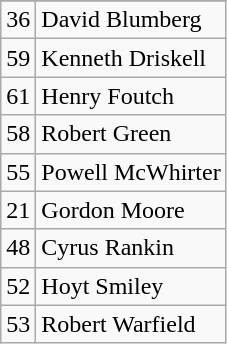<table class="wikitable">
<tr>
</tr>
<tr>
<td>36</td>
<td>David Blumberg</td>
</tr>
<tr>
<td>59</td>
<td>Kenneth Driskell</td>
</tr>
<tr>
<td>61</td>
<td>Henry Foutch</td>
</tr>
<tr>
<td>58</td>
<td>Robert Green</td>
</tr>
<tr>
<td>55</td>
<td>Powell McWhirter</td>
</tr>
<tr>
<td>21</td>
<td>Gordon Moore</td>
</tr>
<tr>
<td>48</td>
<td>Cyrus Rankin</td>
</tr>
<tr>
<td>52</td>
<td>Hoyt Smiley</td>
</tr>
<tr>
<td>53</td>
<td>Robert Warfield</td>
</tr>
</table>
